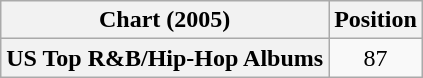<table class="wikitable sortable plainrowheaders" style="text-align:center">
<tr>
<th scope="col">Chart (2005)</th>
<th scope="col">Position</th>
</tr>
<tr>
<th scope="row">US Top R&B/Hip-Hop Albums</th>
<td>87</td>
</tr>
</table>
